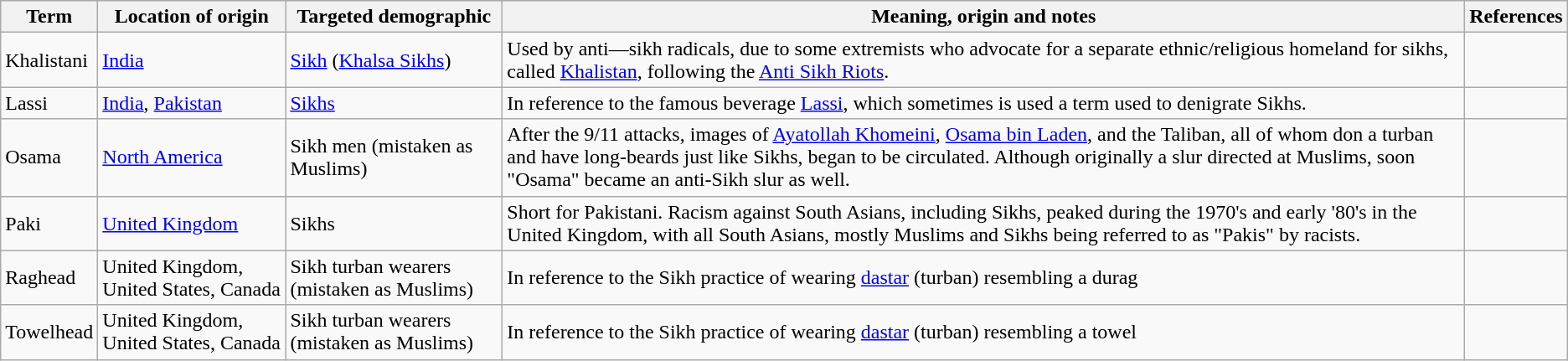<table class="wikitable">
<tr>
<th>Term</th>
<th>Location of origin</th>
<th>Targeted demographic</th>
<th>Meaning, origin and notes</th>
<th>References</th>
</tr>
<tr>
<td>Khalistani</td>
<td><a href='#'>India</a></td>
<td><a href='#'>Sikh</a> (<a href='#'>Khalsa Sikhs</a>)</td>
<td>Used by anti—sikh radicals, due to some extremists who advocate for a separate ethnic/religious homeland for sikhs, called <a href='#'>Khalistan</a>, following the <a href='#'>Anti Sikh Riots</a>.</td>
<td></td>
</tr>
<tr>
<td>Lassi</td>
<td><a href='#'>India</a>, <a href='#'>Pakistan</a></td>
<td><a href='#'>Sikhs</a></td>
<td>In reference to the famous beverage <a href='#'>Lassi</a>, which sometimes is used a term used to denigrate Sikhs.</td>
<td></td>
</tr>
<tr>
<td>Osama</td>
<td><a href='#'>North America</a></td>
<td>Sikh men (mistaken as Muslims)</td>
<td>After the 9/11 attacks, images of <a href='#'>Ayatollah Khomeini</a>, <a href='#'>Osama bin Laden</a>, and the Taliban, all of whom don a turban and have long-beards just like Sikhs, began to be circulated. Although originally a slur directed at Muslims, soon "Osama" became an anti-Sikh slur as well.</td>
<td></td>
</tr>
<tr>
<td>Paki</td>
<td><a href='#'>United Kingdom</a></td>
<td>Sikhs</td>
<td>Short for Pakistani. Racism against South Asians, including Sikhs, peaked during the 1970's and early '80's in the United Kingdom, with all South Asians, mostly Muslims and Sikhs being referred to as "Pakis" by racists.</td>
<td></td>
</tr>
<tr>
<td>Raghead</td>
<td>United Kingdom, United States, Canada</td>
<td>Sikh turban wearers (mistaken as Muslims)</td>
<td>In reference to the Sikh practice of wearing <a href='#'>dastar</a> (turban) resembling a durag</td>
<td></td>
</tr>
<tr>
<td>Towelhead</td>
<td>United Kingdom, United States, Canada</td>
<td>Sikh turban wearers (mistaken as Muslims)</td>
<td>In reference to the Sikh practice of wearing <a href='#'>dastar</a> (turban) resembling a towel</td>
<td></td>
</tr>
</table>
